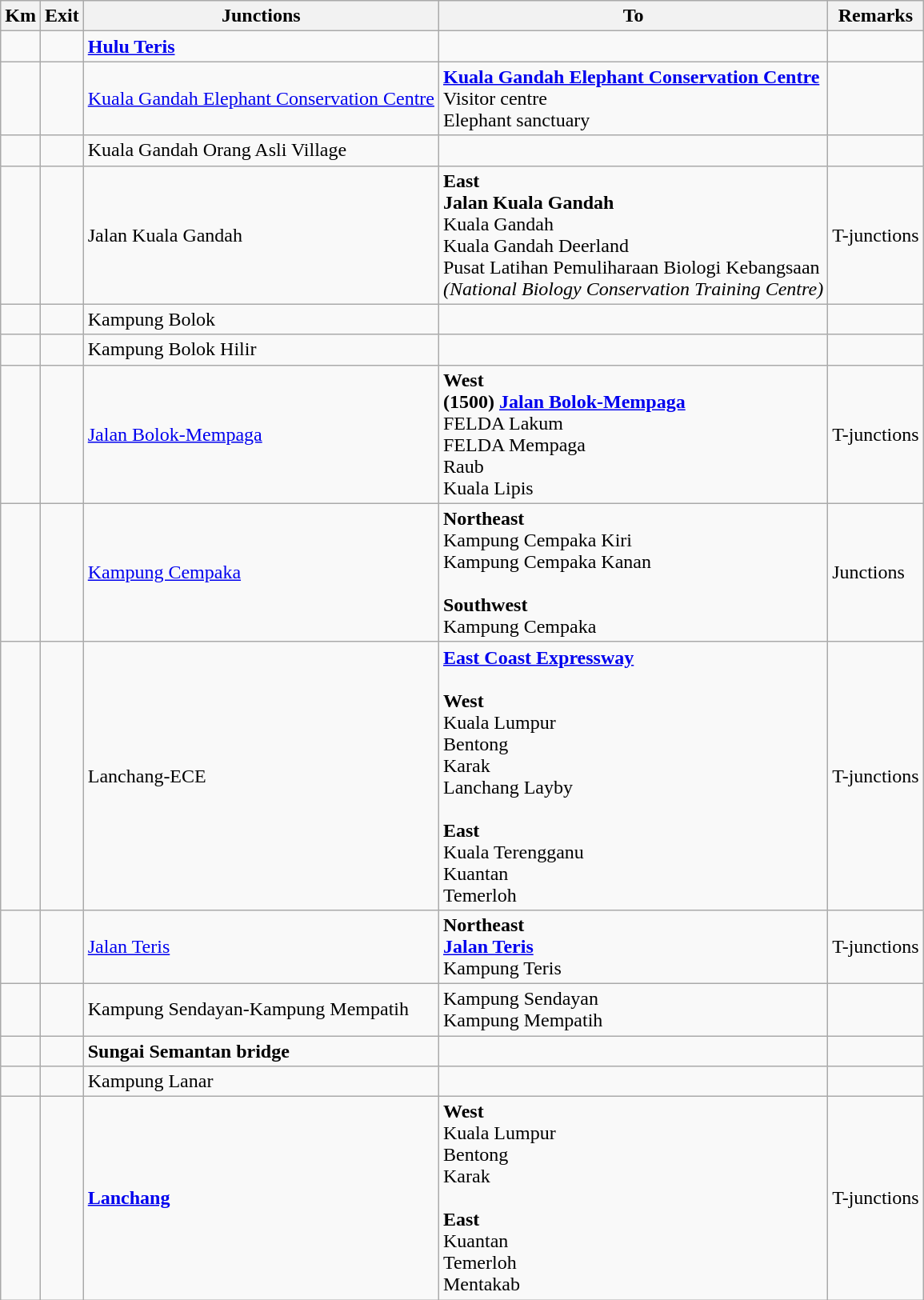<table class="wikitable">
<tr>
<th>Km</th>
<th>Exit</th>
<th>Junctions</th>
<th>To</th>
<th>Remarks</th>
</tr>
<tr>
<td></td>
<td></td>
<td><strong><a href='#'>Hulu Teris</a></strong></td>
<td></td>
<td></td>
</tr>
<tr>
<td></td>
<td></td>
<td><a href='#'>Kuala Gandah Elephant Conservation Centre</a></td>
<td><strong><a href='#'>Kuala Gandah Elephant Conservation Centre</a></strong><br>Visitor centre<br>Elephant sanctuary<br>    </td>
<td></td>
</tr>
<tr>
<td></td>
<td></td>
<td>Kuala Gandah Orang Asli Village</td>
<td></td>
<td></td>
</tr>
<tr>
<td></td>
<td></td>
<td>Jalan Kuala Gandah</td>
<td><strong>East</strong><br><strong>Jalan Kuala Gandah</strong><br>Kuala Gandah<br>Kuala Gandah Deerland<br>Pusat Latihan Pemuliharaan Biologi Kebangsaan<br><em>(National Biology Conservation Training Centre)</em></td>
<td>T-junctions</td>
</tr>
<tr>
<td></td>
<td></td>
<td>Kampung Bolok</td>
<td></td>
<td></td>
</tr>
<tr>
<td></td>
<td></td>
<td>Kampung Bolok Hilir</td>
<td></td>
<td></td>
</tr>
<tr>
<td></td>
<td></td>
<td><a href='#'>Jalan Bolok-Mempaga</a></td>
<td><strong>West</strong><br><strong>(1500)</strong> <strong><a href='#'>Jalan Bolok-Mempaga</a></strong><br>FELDA Lakum<br>FELDA Mempaga<br>Raub<br>Kuala Lipis</td>
<td>T-junctions</td>
</tr>
<tr>
<td></td>
<td></td>
<td><a href='#'>Kampung Cempaka</a></td>
<td><strong>Northeast</strong><br>Kampung Cempaka Kiri<br>Kampung Cempaka Kanan<br><br><strong>Southwest</strong><br>Kampung Cempaka</td>
<td>Junctions</td>
</tr>
<tr>
<td></td>
<td></td>
<td>Lanchang-ECE</td>
<td>  <strong><a href='#'>East Coast Expressway</a></strong><br><br><strong>West</strong><br>Kuala Lumpur<br>Bentong<br>Karak<br> Lanchang Layby<br><br><strong>East</strong><br>Kuala Terengganu<br>Kuantan<br>Temerloh</td>
<td>T-junctions</td>
</tr>
<tr>
<td></td>
<td></td>
<td><a href='#'>Jalan Teris</a></td>
<td><strong>Northeast</strong><br> <strong><a href='#'>Jalan Teris</a></strong><br>Kampung Teris</td>
<td>T-junctions</td>
</tr>
<tr>
<td></td>
<td></td>
<td>Kampung Sendayan-Kampung Mempatih</td>
<td>Kampung Sendayan<br>Kampung Mempatih</td>
<td></td>
</tr>
<tr>
<td></td>
<td></td>
<td><strong>Sungai Semantan bridge</strong></td>
<td></td>
<td></td>
</tr>
<tr>
<td></td>
<td></td>
<td>Kampung Lanar</td>
<td></td>
<td></td>
</tr>
<tr>
<td></td>
<td></td>
<td><strong><a href='#'>Lanchang</a></strong></td>
<td><strong>West</strong><br> Kuala Lumpur<br> Bentong<br> Karak<br><br><strong>East</strong><br> Kuantan<br> Temerloh<br> Mentakab</td>
<td>T-junctions</td>
</tr>
</table>
